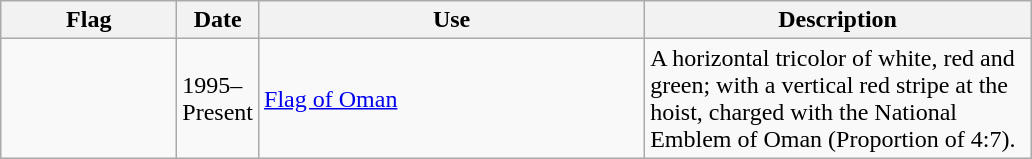<table class="wikitable">
<tr>
<th style="width:110px;">Flag</th>
<th style="width:10px;">Date</th>
<th style="width:250px;">Use</th>
<th style="width:250px;">Description</th>
</tr>
<tr>
<td></td>
<td>1995–Present</td>
<td><a href='#'>Flag of Oman</a></td>
<td>A horizontal tricolor of white, red and green; with a vertical red stripe at the hoist, charged with the National Emblem of Oman (Proportion of 4:7).</td>
</tr>
</table>
